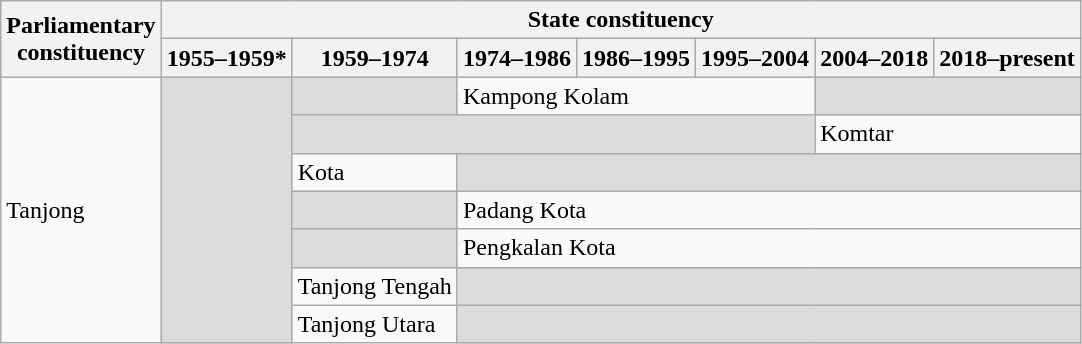<table class="wikitable">
<tr>
<th rowspan="2">Parliamentary<br>constituency</th>
<th colspan="7">State constituency</th>
</tr>
<tr>
<th>1955–1959*</th>
<th>1959–1974</th>
<th>1974–1986</th>
<th>1986–1995</th>
<th>1995–2004</th>
<th>2004–2018</th>
<th>2018–present</th>
</tr>
<tr>
<td rowspan="7">Tanjong</td>
<td rowspan="7" bgcolor="dcdcdc"></td>
<td bgcolor="dcdcdc"></td>
<td colspan="3">Kampong Kolam</td>
<td colspan="2" bgcolor="dcdcdc"></td>
</tr>
<tr>
<td colspan="4" bgcolor="dcdcdc"></td>
<td colspan="2">Komtar</td>
</tr>
<tr>
<td>Kota</td>
<td colspan="5" bgcolor="dcdcdc"></td>
</tr>
<tr>
<td bgcolor="dcdcdc"></td>
<td colspan="5">Padang Kota</td>
</tr>
<tr>
<td bgcolor="dcdcdc"></td>
<td colspan="5">Pengkalan Kota</td>
</tr>
<tr>
<td>Tanjong Tengah</td>
<td colspan="5" bgcolor="dcdcdc"></td>
</tr>
<tr>
<td>Tanjong Utara</td>
<td colspan="5" bgcolor="dcdcdc"></td>
</tr>
</table>
